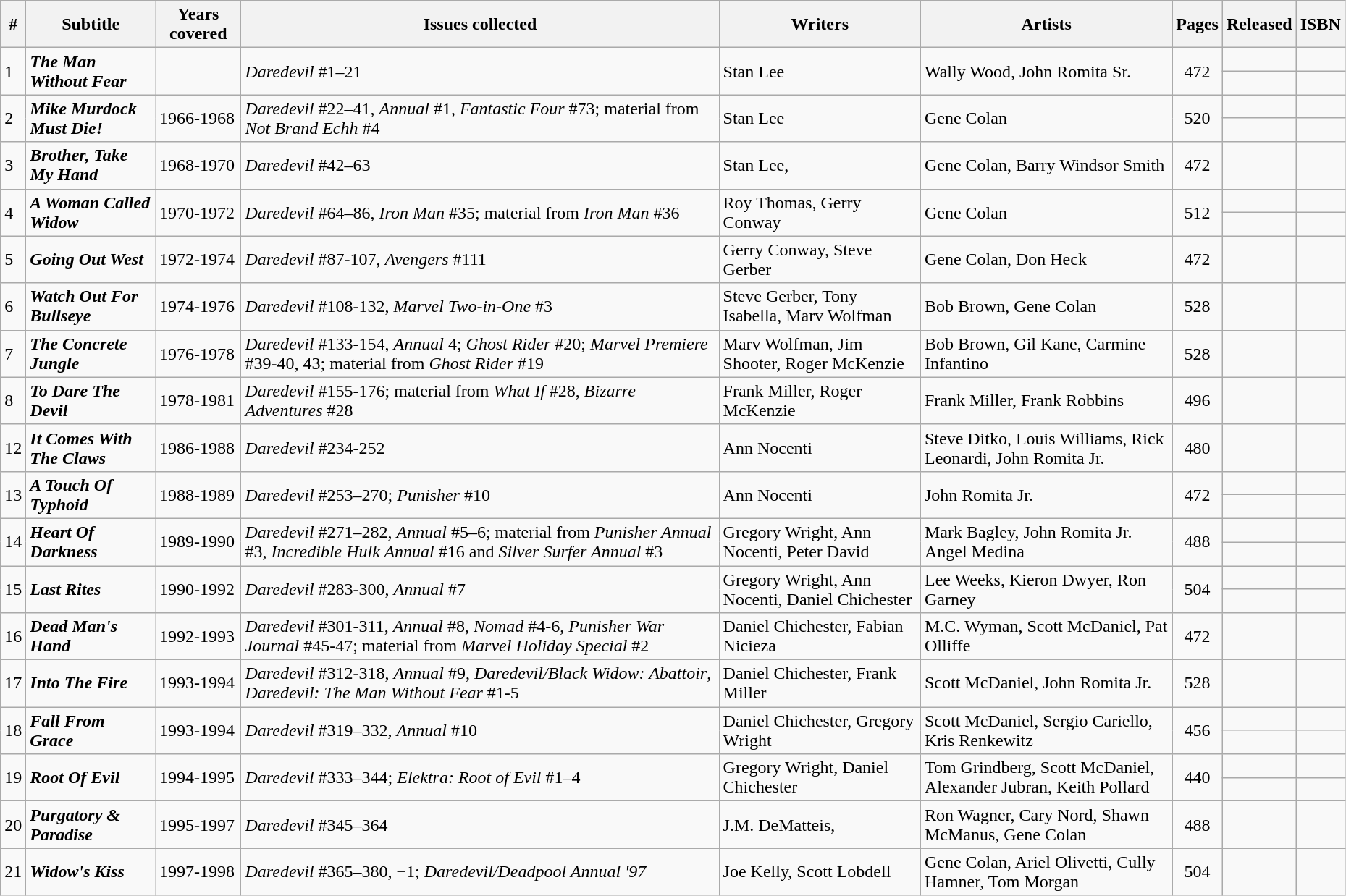<table class="wikitable sortable" width=98%>
<tr>
<th class="unsortable">#</th>
<th class="unsortable">Subtitle</th>
<th>Years covered</th>
<th class="unsortable">Issues collected</th>
<th class="unsortable">Writers</th>
<th class="unsortable">Artists</th>
<th class="unsortable">Pages</th>
<th>Released</th>
<th class="unsortable">ISBN</th>
</tr>
<tr>
<td rowspan=2>1</td>
<td rowspan=2><strong><em>The Man Without Fear</em></strong></td>
<td rowspan=2></td>
<td rowspan=2><em>Daredevil</em> #1–21</td>
<td rowspan=2>Stan Lee</td>
<td rowspan=2>Wally Wood, John Romita Sr.</td>
<td style="text-align: center;" rowspan=2>472</td>
<td></td>
<td></td>
</tr>
<tr>
<td rowspan=1></td>
<td></td>
</tr>
<tr>
<td rowspan=2>2</td>
<td rowspan=2><strong><em>Mike Murdock Must Die!</em></strong></td>
<td rowspan=2>1966-1968</td>
<td rowspan=2><em>Daredevil</em> #22–41, <em>Annual</em> #1, <em>Fantastic Four</em> #73; material from <em>Not Brand Echh</em> #4</td>
<td rowspan=2>Stan Lee</td>
<td rowspan=2>Gene Colan</td>
<td style="text-align: center;" rowspan=2>520</td>
<td></td>
<td></td>
</tr>
<tr>
<td></td>
<td></td>
</tr>
<tr>
<td>3</td>
<td><strong><em>Brother, Take My Hand</em></strong></td>
<td>1968-1970</td>
<td><em>Daredevil</em> #42–63</td>
<td>Stan Lee, </td>
<td>Gene Colan, Barry Windsor Smith</td>
<td style="text-align: center;">472</td>
<td></td>
<td></td>
</tr>
<tr>
<td rowspan=2>4</td>
<td rowspan=2><strong><em>A Woman Called Widow</em></strong></td>
<td rowspan=2>1970-1972</td>
<td rowspan=2><em>Daredevil</em> #64–86, <em>Iron Man</em> #35; material from <em>Iron Man</em> #36</td>
<td rowspan=2>Roy Thomas, Gerry Conway</td>
<td rowspan=2>Gene Colan</td>
<td style="text-align: center;" rowspan=2>512</td>
<td></td>
<td></td>
</tr>
<tr>
<td></td>
<td></td>
</tr>
<tr>
<td>5</td>
<td><strong><em>Going Out West</em></strong></td>
<td>1972-1974</td>
<td><em>Daredevil</em> #87-107,  <em>Avengers</em> #111</td>
<td>Gerry Conway, Steve Gerber</td>
<td>Gene Colan, Don Heck</td>
<td style="text-align: center;">472</td>
<td></td>
<td></td>
</tr>
<tr>
<td>6</td>
<td><strong><em>Watch Out For Bullseye</em></strong></td>
<td>1974-1976</td>
<td><em>Daredevil</em> #108-132, <em>Marvel Two-in-One</em> #3</td>
<td>Steve Gerber, Tony Isabella, Marv Wolfman</td>
<td>Bob Brown, Gene Colan</td>
<td style="text-align: center;">528</td>
<td></td>
<td></td>
</tr>
<tr>
<td>7</td>
<td><strong><em>The Concrete Jungle</em></strong></td>
<td>1976-1978</td>
<td><em>Daredevil</em> #133-154, <em>Annual</em> 4; <em>Ghost Rider</em> #20; <em>Marvel Premiere</em> #39-40, 43; material from <em>Ghost Rider</em> #19</td>
<td>Marv Wolfman, Jim Shooter, Roger McKenzie</td>
<td>Bob Brown, Gil Kane, Carmine Infantino</td>
<td style="text-align: center;">528</td>
<td></td>
<td></td>
</tr>
<tr>
<td>8</td>
<td><strong><em>To Dare The Devil</em></strong></td>
<td>1978-1981</td>
<td><em>Daredevil</em> #155-176; material from <em>What If</em> #28, <em>Bizarre Adventures</em> #28</td>
<td>Frank Miller, Roger McKenzie</td>
<td>Frank Miller, Frank Robbins</td>
<td style="text-align: center;">496</td>
<td></td>
<td></td>
</tr>
<tr>
<td>12</td>
<td><strong><em>It Comes With The Claws</em></strong></td>
<td>1986-1988</td>
<td><em>Daredevil</em> #234-252</td>
<td>Ann Nocenti</td>
<td>Steve Ditko, Louis Williams, Rick Leonardi, John Romita Jr.</td>
<td style="text-align: center;">480</td>
<td></td>
<td></td>
</tr>
<tr>
<td rowspan=2>13</td>
<td rowspan=2><strong><em>A Touch Of Typhoid</em></strong></td>
<td rowspan=2>1988-1989</td>
<td rowspan=2><em>Daredevil</em> #253–270; <em>Punisher</em> #10</td>
<td rowspan=2>Ann Nocenti</td>
<td rowspan=2>John Romita Jr.</td>
<td style="text-align: center;" rowspan=2>472</td>
<td></td>
<td></td>
</tr>
<tr>
<td rowspan=1></td>
<td></td>
</tr>
<tr>
<td rowspan=2>14</td>
<td rowspan=2><strong><em>Heart Of Darkness</em></strong></td>
<td rowspan=2>1989-1990</td>
<td rowspan=2><em>Daredevil</em> #271–282, <em>Annual</em> #5–6; material from <em>Punisher Annual</em> #3, <em>Incredible Hulk Annual</em> #16 and <em>Silver Surfer Annual</em> #3</td>
<td rowspan=2>Gregory Wright, Ann Nocenti, Peter David</td>
<td rowspan=2>Mark Bagley, John Romita Jr. Angel Medina</td>
<td style="text-align: center;" rowspan=2>488</td>
<td></td>
<td></td>
</tr>
<tr>
<td></td>
<td></td>
</tr>
<tr>
<td rowspan=2>15</td>
<td rowspan=2><strong><em>Last Rites</em></strong></td>
<td rowspan=2>1990-1992</td>
<td rowspan=2><em>Daredevil</em> #283-300, <em>Annual</em> #7</td>
<td rowspan=2>Gregory Wright, Ann Nocenti, Daniel Chichester</td>
<td rowspan=2>Lee Weeks, Kieron Dwyer, Ron Garney</td>
<td style="text-align: center;" rowspan=2>504</td>
<td></td>
<td></td>
</tr>
<tr>
<td></td>
<td></td>
</tr>
<tr>
<td>16</td>
<td><strong><em>Dead Man's Hand</em></strong></td>
<td>1992-1993</td>
<td><em>Daredevil</em> #301-311, <em>Annual</em> #8,   <em>Nomad</em> #4-6,   <em>Punisher War Journal</em> #45-47; material from <em>Marvel Holiday Special</em> #2</td>
<td>Daniel Chichester, Fabian Nicieza</td>
<td>M.C. Wyman, Scott McDaniel, Pat Olliffe</td>
<td style="text-align: center;">472</td>
<td></td>
<td></td>
</tr>
<tr>
<td>17</td>
<td><strong><em>Into The Fire</em></strong></td>
<td>1993-1994</td>
<td><em>Daredevil</em> #312-318, <em>Annual</em> #9, <em>Daredevil/Black Widow: Abattoir</em>, <em>Daredevil: The Man Without Fear</em> #1-5</td>
<td>Daniel Chichester, Frank Miller</td>
<td>Scott McDaniel, John Romita Jr.</td>
<td style="text-align: center;">528</td>
<td></td>
<td></td>
</tr>
<tr>
<td rowspan=2>18</td>
<td rowspan=2><strong><em>Fall From Grace</em></strong></td>
<td rowspan=2>1993-1994</td>
<td rowspan=2><em>Daredevil</em> #319–332, <em>Annual</em> #10</td>
<td rowspan=2>Daniel Chichester, Gregory Wright</td>
<td rowspan=2>Scott McDaniel, Sergio Cariello, Kris Renkewitz</td>
<td style="text-align: center;" rowspan=2>456</td>
<td></td>
<td></td>
</tr>
<tr>
<td></td>
<td></td>
</tr>
<tr>
<td rowspan=2>19</td>
<td rowspan=2><strong><em>Root Of Evil</em></strong></td>
<td rowspan=2>1994-1995</td>
<td rowspan=2><em>Daredevil</em> #333–344; <em>Elektra: Root of Evil</em> #1–4</td>
<td rowspan=2>Gregory Wright, Daniel Chichester</td>
<td rowspan=2>Tom Grindberg, Scott McDaniel, Alexander Jubran, Keith Pollard</td>
<td style="text-align: center;" rowspan=2>440</td>
<td></td>
<td></td>
</tr>
<tr>
<td></td>
<td></td>
</tr>
<tr>
<td>20</td>
<td><strong><em>Purgatory & Paradise</em></strong></td>
<td>1995-1997</td>
<td><em>Daredevil</em> #345–364</td>
<td>J.M. DeMatteis, </td>
<td>Ron Wagner, Cary Nord, Shawn McManus, Gene Colan</td>
<td style="text-align: center;">488</td>
<td></td>
<td></td>
</tr>
<tr>
<td>21</td>
<td><strong><em>Widow's Kiss</em></strong></td>
<td>1997-1998</td>
<td><em>Daredevil</em> #365–380, −1; <em>Daredevil/Deadpool Annual '97</em></td>
<td>Joe Kelly, Scott Lobdell</td>
<td>Gene Colan, Ariel Olivetti, Cully Hamner, Tom Morgan</td>
<td style="text-align: center;">504</td>
<td></td>
<td></td>
</tr>
</table>
